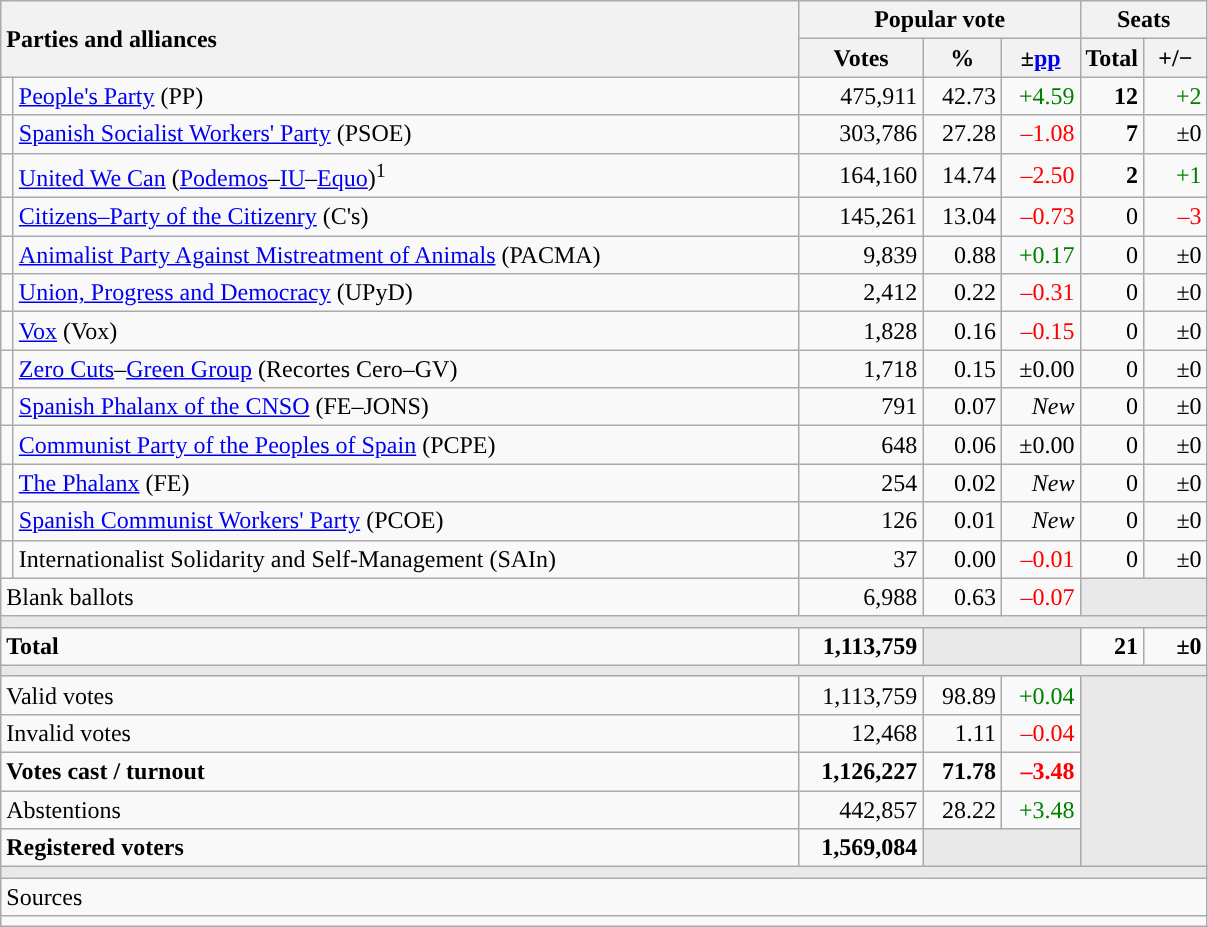<table class="wikitable" style="text-align:right;">
<tr>
<th style="text-align:left;" rowspan="2" colspan="2" width="525">Parties and alliances</th>
<th colspan="3">Popular vote</th>
<th colspan="2">Seats</th>
</tr>
<tr>
<th width="75">Votes</th>
<th width="45">%</th>
<th width="45">±<a href='#'>pp</a></th>
<th width="35">Total</th>
<th width="35">+/−</th>
</tr>
<tr>
<td width="1" style="color:inherit;background:"></td>
<td align="left"><a href='#'>People's Party</a> (PP)</td>
<td>475,911</td>
<td>42.73</td>
<td style="color:green;">+4.59</td>
<td><strong>12</strong></td>
<td style="color:green;">+2</td>
</tr>
<tr>
<td style="color:inherit;background:"></td>
<td align="left"><a href='#'>Spanish Socialist Workers' Party</a> (PSOE)</td>
<td>303,786</td>
<td>27.28</td>
<td style="color:red;">–1.08</td>
<td><strong>7</strong></td>
<td>±0</td>
</tr>
<tr>
<td style="color:inherit;background:"></td>
<td align="left"><a href='#'>United We Can</a> (<a href='#'>Podemos</a>–<a href='#'>IU</a>–<a href='#'>Equo</a>)<sup>1</sup></td>
<td>164,160</td>
<td>14.74</td>
<td style="color:red;">–2.50</td>
<td><strong>2</strong></td>
<td style="color:green;">+1</td>
</tr>
<tr>
<td style="color:inherit;background:"></td>
<td align="left"><a href='#'>Citizens–Party of the Citizenry</a> (C's)</td>
<td>145,261</td>
<td>13.04</td>
<td style="color:red;">–0.73</td>
<td>0</td>
<td style="color:red;">–3</td>
</tr>
<tr>
<td style="color:inherit;background:"></td>
<td align="left"><a href='#'>Animalist Party Against Mistreatment of Animals</a> (PACMA)</td>
<td>9,839</td>
<td>0.88</td>
<td style="color:green;">+0.17</td>
<td>0</td>
<td>±0</td>
</tr>
<tr>
<td style="color:inherit;background:"></td>
<td align="left"><a href='#'>Union, Progress and Democracy</a> (UPyD)</td>
<td>2,412</td>
<td>0.22</td>
<td style="color:red;">–0.31</td>
<td>0</td>
<td>±0</td>
</tr>
<tr>
<td style="color:inherit;background:"></td>
<td align="left"><a href='#'>Vox</a> (Vox)</td>
<td>1,828</td>
<td>0.16</td>
<td style="color:red;">–0.15</td>
<td>0</td>
<td>±0</td>
</tr>
<tr>
<td style="color:inherit;background:"></td>
<td align="left"><a href='#'>Zero Cuts</a>–<a href='#'>Green Group</a> (Recortes Cero–GV)</td>
<td>1,718</td>
<td>0.15</td>
<td>±0.00</td>
<td>0</td>
<td>±0</td>
</tr>
<tr>
<td style="color:inherit;background:"></td>
<td align="left"><a href='#'>Spanish Phalanx of the CNSO</a> (FE–JONS)</td>
<td>791</td>
<td>0.07</td>
<td><em>New</em></td>
<td>0</td>
<td>±0</td>
</tr>
<tr>
<td style="color:inherit;background:"></td>
<td align="left"><a href='#'>Communist Party of the Peoples of Spain</a> (PCPE)</td>
<td>648</td>
<td>0.06</td>
<td>±0.00</td>
<td>0</td>
<td>±0</td>
</tr>
<tr>
<td style="color:inherit;background:"></td>
<td align="left"><a href='#'>The Phalanx</a> (FE)</td>
<td>254</td>
<td>0.02</td>
<td><em>New</em></td>
<td>0</td>
<td>±0</td>
</tr>
<tr>
<td style="color:inherit;background:"></td>
<td align="left"><a href='#'>Spanish Communist Workers' Party</a> (PCOE)</td>
<td>126</td>
<td>0.01</td>
<td><em>New</em></td>
<td>0</td>
<td>±0</td>
</tr>
<tr>
<td style="color:inherit;background:"></td>
<td align="left">Internationalist Solidarity and Self-Management (SAIn)</td>
<td>37</td>
<td>0.00</td>
<td style="color:red;">–0.01</td>
<td>0</td>
<td>±0</td>
</tr>
<tr>
<td align="left" colspan="2">Blank ballots</td>
<td>6,988</td>
<td>0.63</td>
<td style="color:red;">–0.07</td>
<td bgcolor="#E9E9E9" colspan="2"></td>
</tr>
<tr>
<td colspan="7" bgcolor="#E9E9E9"></td>
</tr>
<tr style="font-weight:bold;">
<td align="left" colspan="2">Total</td>
<td>1,113,759</td>
<td bgcolor="#E9E9E9" colspan="2"></td>
<td>21</td>
<td>±0</td>
</tr>
<tr>
<td colspan="7" bgcolor="#E9E9E9"></td>
</tr>
<tr>
<td align="left" colspan="2">Valid votes</td>
<td>1,113,759</td>
<td>98.89</td>
<td style="color:green;">+0.04</td>
<td bgcolor="#E9E9E9" colspan="2" rowspan="5"></td>
</tr>
<tr>
<td align="left" colspan="2">Invalid votes</td>
<td>12,468</td>
<td>1.11</td>
<td style="color:red;">–0.04</td>
</tr>
<tr style="font-weight:bold;">
<td align="left" colspan="2">Votes cast / turnout</td>
<td>1,126,227</td>
<td>71.78</td>
<td style="color:red;">–3.48</td>
</tr>
<tr>
<td align="left" colspan="2">Abstentions</td>
<td>442,857</td>
<td>28.22</td>
<td style="color:green;">+3.48</td>
</tr>
<tr style="font-weight:bold;">
<td align="left" colspan="2">Registered voters</td>
<td>1,569,084</td>
<td bgcolor="#E9E9E9" colspan="2"></td>
</tr>
<tr>
<td colspan="7" bgcolor="#E9E9E9"></td>
</tr>
<tr>
<td align="left" colspan="7">Sources</td>
</tr>
<tr>
<td colspan="7" style="text-align:left; max-width:790px;"></td>
</tr>
</table>
